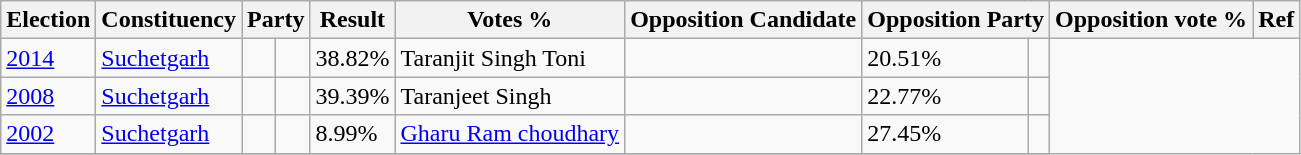<table class="wikitable sortable">
<tr>
<th>Election</th>
<th>Constituency</th>
<th colspan="2">Party</th>
<th>Result</th>
<th>Votes %</th>
<th>Opposition Candidate</th>
<th colspan="2">Opposition Party</th>
<th>Opposition vote %</th>
<th>Ref</th>
</tr>
<tr>
<td><a href='#'>2014</a></td>
<td><a href='#'>Suchetgarh</a></td>
<td></td>
<td></td>
<td>38.82%</td>
<td>Taranjit Singh Toni</td>
<td></td>
<td>20.51%</td>
<td></td>
</tr>
<tr>
<td><a href='#'>2008</a></td>
<td><a href='#'>Suchetgarh</a></td>
<td></td>
<td></td>
<td>39.39%</td>
<td>Taranjeet Singh</td>
<td></td>
<td>22.77%</td>
<td></td>
</tr>
<tr>
<td><a href='#'>2002</a></td>
<td><a href='#'>Suchetgarh</a></td>
<td></td>
<td></td>
<td>8.99%</td>
<td><a href='#'>Gharu Ram choudhary</a></td>
<td></td>
<td>27.45%</td>
<td></td>
</tr>
<tr>
</tr>
</table>
